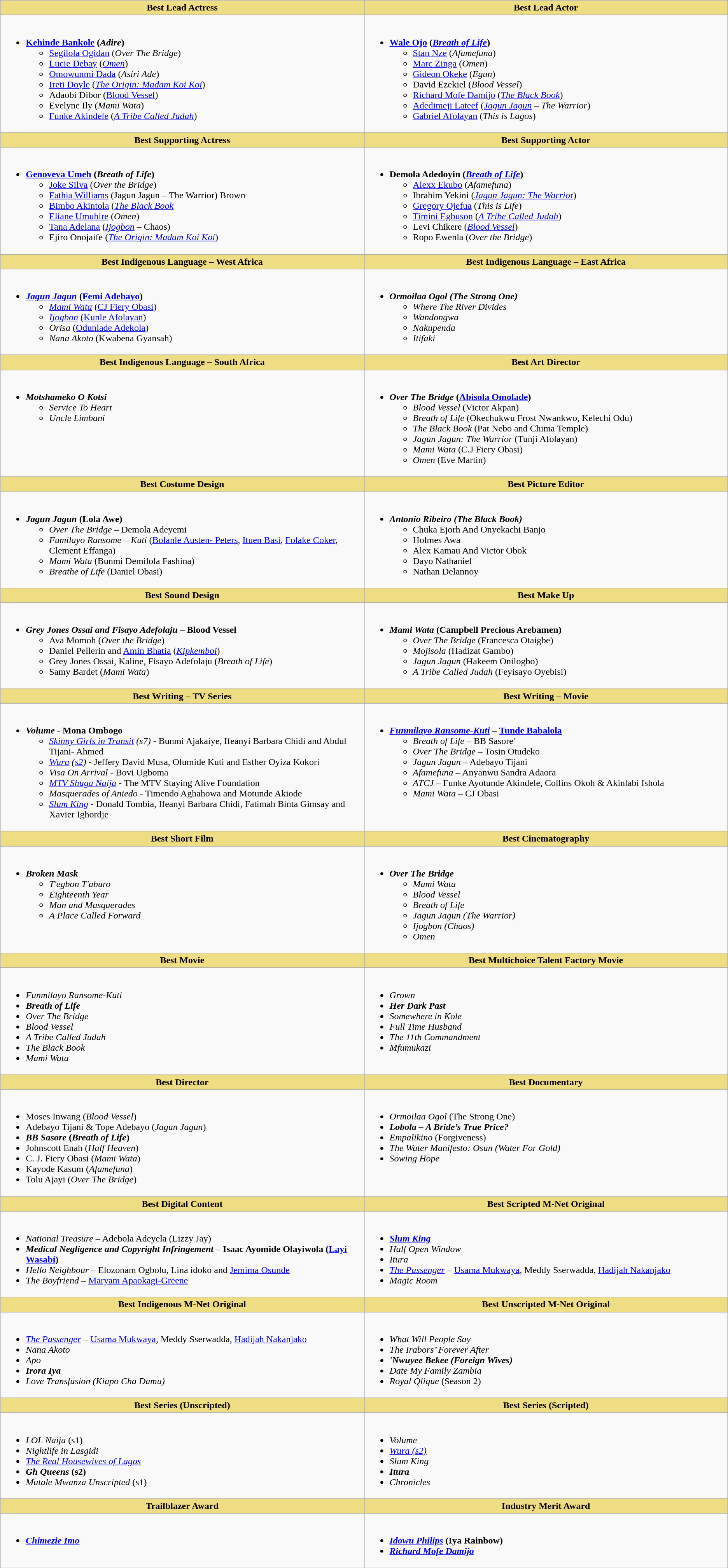<table class="wikitable">
<tr>
<th style="background:#EEDD82; width:50%">Best Lead Actress</th>
<th style="background:#EEDD82; width:50%">Best Lead Actor</th>
</tr>
<tr>
<td valign="top"><br><ul><li>  <strong><a href='#'>Kehinde Bankole</a> </strong> <strong>(<em>Adire</em>)</strong><ul><li><a href='#'>Segilola Ogidan</a> (<em>Over The Bridge</em>)</li><li><a href='#'>Lucie Debay</a> (<em><a href='#'>Omen</a></em>)</li><li><a href='#'>Omowunmi Dada</a> (<em>Asiri Ade</em>)</li><li><a href='#'>Ireti Doyle</a> (<a href='#'><em>The Origin: Madam Koi Koi</em></a>)</li><li>Adaobi Dibor (<a href='#'>Blood Vessel</a>)</li><li>Evelyne Ily (<em>Mami Wata</em>)</li><li><a href='#'>Funke Akindele</a> (<em><a href='#'>A Tribe Called Judah</a></em>)</li></ul></li></ul></td>
<td valign="top"><br><ul><li> <strong><a href='#'>Wale Ojo</a></strong> <strong>(<em><a href='#'>Breath of Life</a></em>)</strong><ul><li><a href='#'>Stan Nze</a> (<em>Afamefuna</em>)</li><li><a href='#'>Marc Zinga</a> (<em>Omen</em>)</li><li><a href='#'>Gideon Okeke</a> (<em>Egun</em>)</li><li>David Ezekiel (<em>Blood Vessel</em>)</li><li><a href='#'>Richard Mofe Damijo</a> (<em><a href='#'>The Black Book</a></em>)</li><li><a href='#'>Adedimeji Lateef</a> (<em><a href='#'>Jagun Jagun</a> – The Warrior</em>)</li><li><a href='#'>Gabriel Afolayan</a> (<em>This is Lagos</em>)</li></ul></li></ul></td>
</tr>
<tr>
<th style="background:#EEDD82; width:50%">Best Supporting Actress</th>
<th style="background:#EEDD82; width:50%">Best Supporting Actor</th>
</tr>
<tr>
<td valign="top"><br><ul><li> <strong><a href='#'>Genoveva Umeh</a></strong> <strong>(<em>Breath of Life</em>)</strong><ul><li><a href='#'>Joke Silva</a> (<em>Over the Bridge</em>)</li><li><a href='#'>Fathia Williams</a> (Jagun Jagun – The Warrior) Brown</li><li><a href='#'>Bimbo Akintola</a> (<a href='#'><em>The Black Book</em></a></li><li><a href='#'>Eliane Umuhire</a> (<em>Omen</em>)</li><li><a href='#'>Tana Adelana</a> (<em><a href='#'>Ijogbon</a></em> – Chaos)</li><li>Ejiro Onojaife (<em><a href='#'>The Origin: Madam Koi Koi</a></em>)</li></ul></li></ul></td>
<td valign="top"><br><ul><li> <strong>Demola Adedoyin</strong> <strong>(<a href='#'><em>Breath of Life</em></a>)</strong><ul><li><a href='#'>Alexx Ekubo</a> (<em>Afamefuna</em>)</li><li>Ibrahim Yekini (<a href='#'><em>Jagun Jagun: The Warrio</em>r</a>)</li><li><a href='#'>Gregory Ojefua</a> (<em>This is Life</em>)</li><li><a href='#'>Timini Egbuson</a> (<em><a href='#'>A Tribe Called Judah</a></em>)</li><li>Levi Chikere (<em><a href='#'>Blood Vessel</a></em>)</li><li>Ropo Ewenla (<em>Over the Bridge</em>)</li></ul></li></ul></td>
</tr>
<tr>
<th style="background:#EEDD82; width:50%">Best Indigenous Language – West Africa</th>
<th style="background:#EEDD82; width:50%">Best Indigenous Language – East Africa</th>
</tr>
<tr>
<td valign="top"><br><ul><li> <strong><em><a href='#'>Jagun Jagun</a></em></strong> <strong>(<a href='#'>Femi Adebayo</a>)</strong><ul><li><em><a href='#'>Mami Wata</a></em> (<a href='#'>CJ Fiery Obasi</a>)</li><li><em><a href='#'>Ijogbon</a></em> (<a href='#'>Kunle Afolayan</a>)</li><li><em>Orisa</em> (<a href='#'>Odunlade Adekola</a>)</li><li><em>Nana Akoto</em> (Kwabena Gyansah)</li></ul></li></ul></td>
<td valign="top"><br><ul><li> <strong><em>Ormoilaa Ogol (The Strong One)</em></strong><ul><li><em>Where The River Divides</em></li><li><em>Wandongwa</em></li><li><em>Nakupenda</em></li><li><em>Itifaki</em></li></ul></li></ul></td>
</tr>
<tr>
<th style="background:#EEDD82; width:50%">Best Indigenous Language – South Africa</th>
<th style="background:#EEDD82; width:50%">Best Art Director</th>
</tr>
<tr>
<td valign="top"><br><ul><li> <strong><em>Motshameko O Kotsi</em></strong><ul><li><em>Service To Heart</em></li><li><em>Uncle Limbani</em></li></ul></li></ul></td>
<td valign="top"><br><ul><li> <strong><em>Over The Bridge</em></strong> <strong>(<a href='#'>Abisola Omolade</a>)</strong><ul><li><em>Blood Vessel</em> (Victor Akpan)</li><li><em>Breath of Life</em> (Okechukwu Frost Nwankwo, Kelechi Odu)</li><li><em>The Black Book</em> (Pat Nebo and Chima Temple)</li><li><em>Jagun Jagun: The Warrior</em> (Tunji Afolayan)</li><li><em>Mami Wata</em> (C.J Fiery Obasi)</li><li><em>Omen</em> (Eve Martin)</li></ul></li></ul></td>
</tr>
<tr>
<th style="background:#EEDD82; width:50%">Best Costume Design</th>
<th style="background:#EEDD82; width:50%">Best Picture Editor</th>
</tr>
<tr>
<td valign="top"><br><ul><li> <strong><em>Jagun Jagun</em></strong> <strong>(Lola Awe)</strong><ul><li><em>Over The Bridge</em> – Demola Adeyemi</li><li><em>Fumilayo Ransome – Kuti</em> (<a href='#'>Bolanle Austen- Peters</a>, <a href='#'>Ituen Basi</a>, <a href='#'>Folake Coker</a>, Clement Effanga)</li><li><em>Mami Wata</em> (Bunmi Demilola Fashina)</li><li><em>Breathe of Life</em> (Daniel Obasi)</li></ul></li></ul></td>
<td valign="top"><br><ul><li> <strong><em>Antonio Ribeiro (The Black Book)</em></strong><ul><li>Chuka Ejorh And Onyekachi Banjo</li><li>Holmes Awa</li><li>Alex Kamau And Victor Obok</li><li>Dayo Nathaniel</li><li>Nathan Delannoy</li></ul></li></ul></td>
</tr>
<tr>
<th style="background:#EEDD82; width:50%">Best Sound Design</th>
<th style="background:#EEDD82; width:50%">Best Make Up</th>
</tr>
<tr>
<td valign="top"><br><ul><li> <strong><em>Grey Jones Ossai and Fisayo Adefolaju</em></strong> – <strong>Blood Vessel</strong><ul><li>Ava Momoh (<em>Over the Bridge</em>)</li><li>Daniel Pellerin and <a href='#'>Amin Bhatia</a> (<em><a href='#'>Kipkemboi</a></em>)</li><li>Grey Jones Ossai, Kaline, Fisayo Adefolaju (<em>Breath of Life</em>)</li><li>Samy Bardet (<em>Mami Wata</em>)</li></ul></li></ul></td>
<td valign="top"><br><ul><li> <strong><em>Mami Wata</em></strong> <strong>(Campbell Precious Arebamen)</strong><ul><li><em>Over The Bridge</em> (Francesca Otaigbe)</li><li><em>Mojisola</em> (Hadizat Gambo)</li><li><em>Jagun Jagun</em> (Hakeem Onilogbo)</li><li><em>A Tribe Called Judah</em> (Feyisayo Oyebisi)</li></ul></li></ul></td>
</tr>
<tr>
<th style="background:#EEDD82; width:50%">Best Writing – TV Series</th>
<th style="background:#EEDD82; width:50%">Best Writing – Movie</th>
</tr>
<tr>
<td valign="top"><br><ul><li> <strong><em>Volume -</em></strong> <strong>Mona Ombogo</strong><ul><li><em><a href='#'>Skinny Girls in Transit</a> (s7) -</em> Bunmi Ajakaiye, Ifeanyi Barbara Chidi and Abdul Tijani- Ahmed</li><li><em><a href='#'>Wura</a> (<a href='#'>s2</a>) -</em> Jeffery David Musa, Olumide Kuti and Esther Oyiza Kokori</li><li><em>Visa On Arrival -</em> Bovi Ugboma</li><li><em><a href='#'>MTV Shuga Naija</a> -</em> The MTV Staying Alive Foundation</li><li><em>Masquerades of Aniedo -</em> Timendo Aghahowa and Motunde Akiode</li><li><em><a href='#'>Slum King</a> -</em> Donald Tombia, Ifeanyi Barbara Chidi, Fatimah Binta Gimsay and Xavier Ighordje</li></ul></li></ul></td>
<td valign="top"><br><ul><li> <strong><em><a href='#'>Funmilayo Ransome-Kuti</a></em></strong> – <strong><a href='#'>Tunde Babalola</a></strong><ul><li><em>Breath of Life</em> – BB Sasore'</li><li><em>Over The Bridge</em> – Tosin Otudeko</li><li><em>Jagun Jagun</em> – Adebayo Tijani</li><li><em>Afamefuna</em> – Anyanwu Sandra Adaora</li><li><em>ATCJ</em> – Funke Ayotunde Akindele, Collins Okoh & Akinlabi Ishola</li><li><em>Mami Wata</em> – CJ Obasi</li></ul></li></ul></td>
</tr>
<tr>
<th style="background:#EEDD82; width:50%">Best Short Film</th>
<th style="background:#EEDD82; width:50%">Best Cinematography</th>
</tr>
<tr>
<td valign="top"><br><ul><li> <strong><em>Broken Mask</em></strong><ul><li><em>T'egbon T'aburo</em></li><li><em>Eighteenth Year</em></li><li><em>Man and Masquerades</em></li><li><em>A Place Called Forward</em></li></ul></li></ul></td>
<td valign="top"><br><ul><li> <strong><em>Over The Bridge</em></strong><ul><li><em>Mami Wata</em></li><li><em>Blood Vessel</em></li><li><em>Breath of Life</em></li><li><em>Jagun Jagun (The Warrior)</em></li><li><em>Ijogbon (Chaos)</em></li><li><em>Omen</em></li></ul></li></ul></td>
</tr>
<tr>
<th style="background:#EEDD82; width:50%">Best Movie</th>
<th style="background:#EEDD82; width:50%">Best Multichoice Talent Factory Movie</th>
</tr>
<tr>
<td valign="top"><br><ul><li><em>Funmilayo Ransome-Kuti</em></li><li><strong><em>Breath of Life</em></strong></li><li><em>Over The Bridge</em></li><li><em>Blood Vessel</em></li><li><em>A Tribe Called Judah</em></li><li><em>The Black Book</em></li><li><em>Mami Wata</em></li></ul></td>
<td valign="top"><br><ul><li><em>Grown</em></li><li><strong><em>Her Dark Past</em></strong></li><li><em>Somewhere in Kole</em></li><li><em>Full Time Husband</em></li><li><em>The 11th Commandment</em></li><li><em>Mfumukazi</em></li></ul></td>
</tr>
<tr>
<th style="background:#EEDD82; width:50%">Best Director</th>
<th style="background:#EEDD82; width:50%">Best Documentary</th>
</tr>
<tr>
<td valign="top"><br><ul><li>Moses Inwang (<em>Blood Vessel</em>)</li><li>Adebayo Tijani & Tope Adebayo (<em>Jagun Jagun</em>)</li><li><strong><em>BB Sasore</em></strong> <strong>(<em>Breath of Life</em>)</strong></li><li>Johnscott Enah (<em>Half Heaven</em>)</li><li>C. J. Fiery Obasi (<em>Mami Wata</em>)</li><li>Kayode Kasum (<em>Afamefuna</em>)</li><li>Tolu Ajayi (<em>Over The Bridge</em>)</li></ul></td>
<td valign="top"><br><ul><li><em>Ormoilaa Ogol</em> (The Strong One)</li><li><strong><em>Lobola – A Bride’s True Price?</em></strong></li><li><em>Empalikino</em> (Forgiveness)</li><li><em>The Water Manifesto: Osun (Water For Gold)</em></li><li><em>Sowing Hope</em></li></ul></td>
</tr>
<tr>
<th style="background:#EEDD82; width:50%">Best Digital Content</th>
<th style="background:#EEDD82; width:50%">Best Scripted M-Net Original</th>
</tr>
<tr>
<td valign="top"><br><ul><li><em>National Treasure</em> – Adebola Adeyela (Lizzy Jay)</li><li><strong><em>Medical Negligence and Copyright Infringement</em></strong> – <strong>Isaac Ayomide Olayiwola (<a href='#'>Layi Wasabi</a>)</strong></li><li><em>Hello Neighbour</em> – Elozonam Ogbolu, Lina idoko and <a href='#'>Jemima Osunde</a></li><li><em>The Boyfriend</em> – <a href='#'>Maryam Apaokagi-Greene</a></li></ul></td>
<td valign="top"><br><ul><li><strong><em><a href='#'>Slum King</a></em></strong></li><li><em>Half Open Window</em></li><li><em>Itura</em></li><li><em><a href='#'>The Passenger</a></em> – <a href='#'>Usama Mukwaya</a>, Meddy Sserwadda, <a href='#'>Hadijah Nakanjako</a></li><li><em>Magic Room</em></li></ul></td>
</tr>
<tr>
<th style="background:#EEDD82; width:50%">Best Indigenous M-Net Original</th>
<th style="background:#EEDD82; width:50%">Best Unscripted M-Net Original</th>
</tr>
<tr>
<td valign="top"><br><ul><li><em><a href='#'>The Passenger</a></em> – <a href='#'>Usama Mukwaya</a>, Meddy Sserwadda, <a href='#'>Hadijah Nakanjako</a></li><li><em>Nana Akoto</em></li><li><em>Apo</em></li><li><strong><em>Irora Iya</em></strong></li><li><em>Love Transfusion (Kiapo Cha Damu)</em></li></ul></td>
<td valign="top"><br><ul><li><em>What Will People Say</em></li><li><em>The Irabors’ Forever After</em></li><li><strong><em>'Nwuyee Bekee (Foreign Wives)</em></strong></li><li><em>Date My Family Zambia</em></li><li><em>Royal Qlique</em> (Season 2)</li></ul></td>
</tr>
<tr>
<th style="background:#EEDD82; width:50%">Best Series (Unscripted)</th>
<th style="background:#EEDD82; width:50%">Best Series (Scripted)</th>
</tr>
<tr>
<td><br><ul><li><em>LOL Naija</em> (s1)</li><li><em>Nightlife in Lasgidi</em></li><li><em><a href='#'>The Real Housewives of Lagos</a></em></li><li><strong><em>Gh Queens</em></strong> <strong>(s2)</strong></li><li><em>Mutale Mwanza Unscripted</em> (s1)</li></ul></td>
<td><br><ul><li><em>Volume</em></li><li><em><a href='#'>Wura (s2)</a></em></li><li><em>Slum King</em></li><li><strong><em>Itura</em></strong></li><li><em>Chronicles</em></li></ul></td>
</tr>
<tr>
<th style="background:#EEDD82; width:50%">Trailblazer Award</th>
<th style="background:#EEDD82; width:50%">Industry Merit Award</th>
</tr>
<tr>
<td valign="top"><br><ul><li><strong><em><a href='#'>Chimezie Imo</a></em></strong></li></ul></td>
<td valign="top"><br><ul><li><strong><em><a href='#'>Idowu Philips</a></em></strong> <strong>(Iya Rainbow)</strong></li><li><strong><em><a href='#'>Richard Mofe Damijo</a></em></strong></li></ul></td>
</tr>
<tr>
</tr>
</table>
